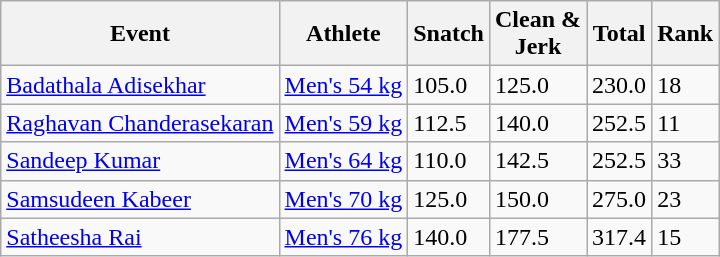<table class="wikitable">
<tr>
<th>Event</th>
<th>Athlete</th>
<th>Snatch</th>
<th>Clean &<br>Jerk</th>
<th>Total</th>
<th>Rank</th>
</tr>
<tr>
<td><a href='#'>Badathala Adisekhar</a></td>
<td><a href='#'>Men's 54 kg</a></td>
<td>105.0</td>
<td>125.0</td>
<td>230.0</td>
<td>18</td>
</tr>
<tr>
<td><a href='#'>Raghavan Chanderasekaran</a></td>
<td><a href='#'>Men's 59 kg</a></td>
<td>112.5</td>
<td>140.0</td>
<td>252.5</td>
<td>11</td>
</tr>
<tr>
<td><a href='#'>Sandeep Kumar</a></td>
<td><a href='#'>Men's 64 kg</a></td>
<td>110.0</td>
<td>142.5</td>
<td>252.5</td>
<td>33</td>
</tr>
<tr>
<td><a href='#'>Samsudeen Kabeer</a></td>
<td><a href='#'>Men's 70 kg</a></td>
<td>125.0</td>
<td>150.0</td>
<td>275.0</td>
<td>23</td>
</tr>
<tr>
<td><a href='#'>Satheesha Rai</a></td>
<td><a href='#'>Men's 76 kg</a></td>
<td>140.0</td>
<td>177.5</td>
<td>317.4</td>
<td>15</td>
</tr>
</table>
